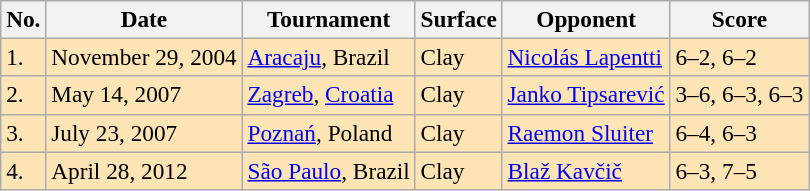<table class="sortable wikitable" style=font-size:97%>
<tr>
<th>No.</th>
<th>Date</th>
<th>Tournament</th>
<th>Surface</th>
<th>Opponent</th>
<th>Score</th>
</tr>
<tr bgcolor=moccasin>
<td>1.</td>
<td>November 29, 2004</td>
<td><a href='#'>Aracaju</a>, Brazil</td>
<td>Clay</td>
<td> <a href='#'>Nicolás Lapentti</a></td>
<td>6–2, 6–2</td>
</tr>
<tr bgcolor=moccasin>
<td>2.</td>
<td>May 14, 2007</td>
<td><a href='#'>Zagreb</a>, <a href='#'>Croatia</a></td>
<td>Clay</td>
<td> <a href='#'>Janko Tipsarević</a></td>
<td>3–6, 6–3, 6–3</td>
</tr>
<tr bgcolor=moccasin>
<td>3.</td>
<td>July 23, 2007</td>
<td><a href='#'>Poznań</a>, Poland</td>
<td>Clay</td>
<td> <a href='#'>Raemon Sluiter</a></td>
<td>6–4, 6–3</td>
</tr>
<tr bgcolor=moccasin>
<td>4.</td>
<td>April 28, 2012</td>
<td><a href='#'>São Paulo</a>, Brazil</td>
<td>Clay</td>
<td> <a href='#'>Blaž Kavčič</a></td>
<td>6–3, 7–5</td>
</tr>
</table>
